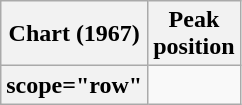<table class="wikitable sortable plainrowheaders">
<tr>
<th>Chart (1967)</th>
<th>Peak<br>position</th>
</tr>
<tr>
<th>scope="row"</th>
</tr>
</table>
